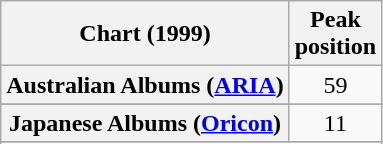<table class="wikitable sortable plainrowheaders" style="text-align:center">
<tr>
<th>Chart (1999)</th>
<th>Peak<br>position</th>
</tr>
<tr>
<th scope="row">Australian Albums (<a href='#'>ARIA</a>)</th>
<td align="center">59</td>
</tr>
<tr>
</tr>
<tr>
</tr>
<tr>
</tr>
<tr>
</tr>
<tr>
</tr>
<tr>
<th scope="row">Japanese Albums (<a href='#'>Oricon</a>)</th>
<td align="center">11</td>
</tr>
<tr>
</tr>
<tr>
</tr>
<tr>
</tr>
<tr>
</tr>
<tr>
</tr>
<tr>
</tr>
<tr>
</tr>
</table>
